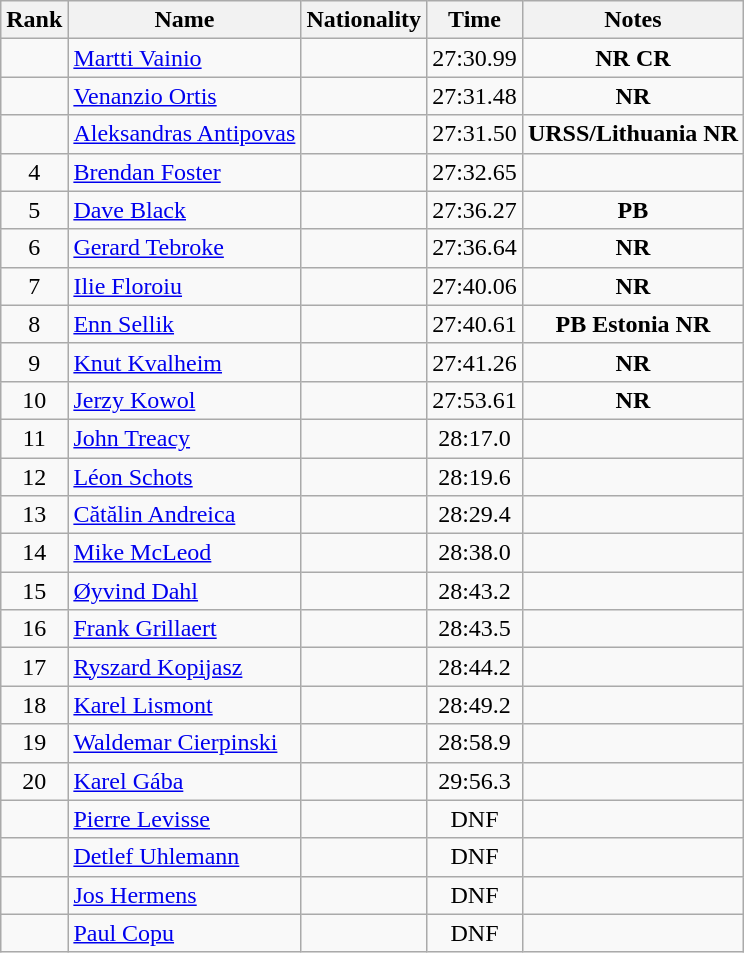<table class="wikitable sortable" style="text-align:center">
<tr>
<th>Rank</th>
<th>Name</th>
<th>Nationality</th>
<th>Time</th>
<th>Notes</th>
</tr>
<tr>
<td></td>
<td align=left><a href='#'>Martti Vainio</a></td>
<td align=left></td>
<td>27:30.99</td>
<td><strong>NR CR</strong></td>
</tr>
<tr>
<td></td>
<td align=left><a href='#'>Venanzio Ortis</a></td>
<td align=left></td>
<td>27:31.48</td>
<td><strong>NR</strong></td>
</tr>
<tr>
<td></td>
<td align=left><a href='#'>Aleksandras Antipovas</a></td>
<td align=left></td>
<td>27:31.50</td>
<td><strong> URSS/Lithuania NR</strong></td>
</tr>
<tr>
<td>4</td>
<td align=left><a href='#'>Brendan Foster</a></td>
<td align=left></td>
<td>27:32.65</td>
<td></td>
</tr>
<tr>
<td>5</td>
<td align=left><a href='#'>Dave Black</a></td>
<td align=left></td>
<td>27:36.27</td>
<td><strong>PB</strong></td>
</tr>
<tr>
<td>6</td>
<td align=left><a href='#'>Gerard Tebroke</a></td>
<td align=left></td>
<td>27:36.64</td>
<td><strong>NR</strong></td>
</tr>
<tr>
<td>7</td>
<td align=left><a href='#'>Ilie Floroiu</a></td>
<td align=left></td>
<td>27:40.06</td>
<td><strong>NR</strong></td>
</tr>
<tr>
<td>8</td>
<td align=left><a href='#'>Enn Sellik</a></td>
<td align=left></td>
<td>27:40.61</td>
<td><strong>PB Estonia NR</strong></td>
</tr>
<tr>
<td>9</td>
<td align=left><a href='#'>Knut Kvalheim</a></td>
<td align=left></td>
<td>27:41.26</td>
<td><strong>NR</strong></td>
</tr>
<tr>
<td>10</td>
<td align=left><a href='#'>Jerzy Kowol</a></td>
<td align=left></td>
<td>27:53.61</td>
<td><strong>NR</strong></td>
</tr>
<tr>
<td>11</td>
<td align=left><a href='#'>John Treacy</a></td>
<td align=left></td>
<td>28:17.0</td>
<td></td>
</tr>
<tr>
<td>12</td>
<td align=left><a href='#'>Léon Schots</a></td>
<td align=left></td>
<td>28:19.6</td>
<td></td>
</tr>
<tr>
<td>13</td>
<td align=left><a href='#'>Cătălin Andreica</a></td>
<td align=left></td>
<td>28:29.4</td>
<td></td>
</tr>
<tr>
<td>14</td>
<td align=left><a href='#'>Mike McLeod</a></td>
<td align=left></td>
<td>28:38.0</td>
<td></td>
</tr>
<tr>
<td>15</td>
<td align=left><a href='#'>Øyvind Dahl</a></td>
<td align=left></td>
<td>28:43.2</td>
<td></td>
</tr>
<tr>
<td>16</td>
<td align=left><a href='#'>Frank Grillaert</a></td>
<td align=left></td>
<td>28:43.5</td>
<td></td>
</tr>
<tr>
<td>17</td>
<td align=left><a href='#'>Ryszard Kopijasz</a></td>
<td align=left></td>
<td>28:44.2</td>
<td></td>
</tr>
<tr>
<td>18</td>
<td align=left><a href='#'>Karel Lismont</a></td>
<td align=left></td>
<td>28:49.2</td>
<td></td>
</tr>
<tr>
<td>19</td>
<td align=left><a href='#'>Waldemar Cierpinski</a></td>
<td align=left></td>
<td>28:58.9</td>
<td></td>
</tr>
<tr>
<td>20</td>
<td align=left><a href='#'>Karel Gába</a></td>
<td align=left></td>
<td>29:56.3</td>
<td></td>
</tr>
<tr>
<td></td>
<td align=left><a href='#'>Pierre Levisse</a></td>
<td align=left></td>
<td>DNF</td>
<td></td>
</tr>
<tr>
<td></td>
<td align=left><a href='#'>Detlef Uhlemann</a></td>
<td align=left></td>
<td>DNF</td>
<td></td>
</tr>
<tr>
<td></td>
<td align=left><a href='#'>Jos Hermens</a></td>
<td align=left></td>
<td>DNF</td>
<td></td>
</tr>
<tr>
<td></td>
<td align=left><a href='#'>Paul Copu</a></td>
<td align=left></td>
<td>DNF</td>
<td></td>
</tr>
</table>
